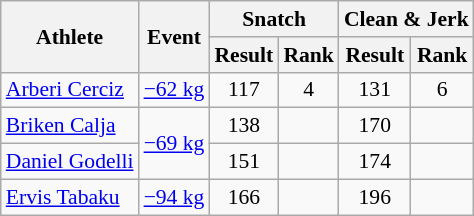<table class="wikitable" style="font-size:90%">
<tr>
<th rowspan="2">Athlete</th>
<th rowspan="2">Event</th>
<th colspan="2">Snatch</th>
<th colspan="2">Clean & Jerk</th>
</tr>
<tr>
<th>Result</th>
<th>Rank</th>
<th>Result</th>
<th>Rank</th>
</tr>
<tr align=center>
<td align=left><a href='#'>Arberi Cerciz</a></td>
<td align=left><a href='#'>−62 kg</a></td>
<td>117</td>
<td>4</td>
<td>131</td>
<td>6</td>
</tr>
<tr align=center>
<td align=left><a href='#'>Briken Calja</a></td>
<td align=left rowspan=2><a href='#'>−69 kg</a></td>
<td>138</td>
<td></td>
<td>170</td>
<td></td>
</tr>
<tr align=center>
<td align=left><a href='#'>Daniel Godelli</a></td>
<td>151</td>
<td></td>
<td>174</td>
<td></td>
</tr>
<tr align=center>
<td align=left><a href='#'>Ervis Tabaku</a></td>
<td align=left><a href='#'>−94 kg</a></td>
<td>166</td>
<td></td>
<td>196</td>
<td></td>
</tr>
</table>
